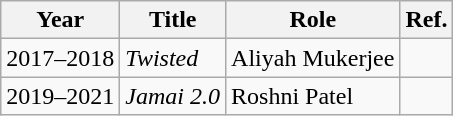<table class="wikitable plainrowheaders sortable">
<tr>
<th scope="col">Year</th>
<th scope="col">Title</th>
<th scope="col">Role</th>
<th scope="col" class="unsortable">Ref.</th>
</tr>
<tr>
<td>2017–2018</td>
<td><em>Twisted</em></td>
<td>Aliyah Mukerjee</td>
<td></td>
</tr>
<tr>
<td>2019–2021</td>
<td><em>Jamai 2.0</em></td>
<td>Roshni Patel</td>
<td></td>
</tr>
</table>
